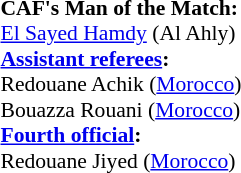<table width=100% style="font-size: 90%">
<tr>
<td><br><strong>CAF's Man of the Match:</strong>
<br><a href='#'>El Sayed Hamdy</a> (Al Ahly)<br><strong><a href='#'>Assistant referees</a>:</strong>
<br>Redouane Achik (<a href='#'>Morocco</a>)
<br>Bouazza Rouani (<a href='#'>Morocco</a>)
<br><strong><a href='#'>Fourth official</a>:</strong>
<br>Redouane Jiyed (<a href='#'>Morocco</a>)</td>
</tr>
</table>
